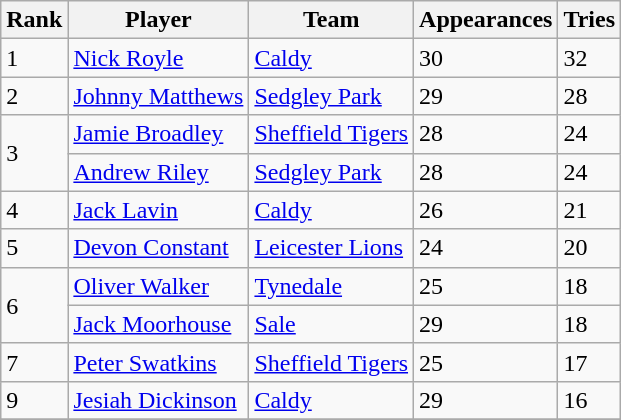<table class="wikitable">
<tr>
<th>Rank</th>
<th>Player</th>
<th>Team</th>
<th>Appearances</th>
<th>Tries</th>
</tr>
<tr>
<td>1</td>
<td> <a href='#'>Nick Royle</a></td>
<td><a href='#'>Caldy</a></td>
<td>30</td>
<td>32 </td>
</tr>
<tr>
<td>2</td>
<td> <a href='#'>Johnny Matthews</a></td>
<td><a href='#'>Sedgley Park</a></td>
<td>29</td>
<td>28 </td>
</tr>
<tr>
<td rowspan=2>3</td>
<td> <a href='#'>Jamie Broadley</a></td>
<td><a href='#'>Sheffield Tigers</a></td>
<td>28</td>
<td>24 </td>
</tr>
<tr>
<td> <a href='#'>Andrew Riley</a></td>
<td><a href='#'>Sedgley Park</a></td>
<td>28</td>
<td>24 </td>
</tr>
<tr>
<td>4</td>
<td> <a href='#'>Jack Lavin</a></td>
<td><a href='#'>Caldy</a></td>
<td>26</td>
<td>21</td>
</tr>
<tr>
<td>5</td>
<td> <a href='#'>Devon Constant</a></td>
<td><a href='#'>Leicester Lions</a></td>
<td>24</td>
<td>20 </td>
</tr>
<tr>
<td rowspan=2>6</td>
<td> <a href='#'>Oliver Walker</a></td>
<td><a href='#'>Tynedale</a></td>
<td>25</td>
<td>18 </td>
</tr>
<tr>
<td> <a href='#'>Jack Moorhouse</a></td>
<td><a href='#'>Sale</a></td>
<td>29</td>
<td>18 </td>
</tr>
<tr>
<td>7</td>
<td> <a href='#'>Peter Swatkins</a></td>
<td><a href='#'>Sheffield Tigers</a></td>
<td>25</td>
<td>17 </td>
</tr>
<tr>
<td>9</td>
<td> <a href='#'>Jesiah Dickinson</a></td>
<td><a href='#'>Caldy</a></td>
<td>29</td>
<td>16 </td>
</tr>
<tr>
</tr>
</table>
